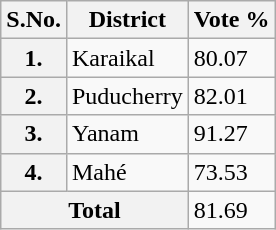<table class="wikitable sortable">
<tr>
<th>S.No.</th>
<th>District</th>
<th>Vote %</th>
</tr>
<tr>
<th>1.</th>
<td>Karaikal</td>
<td>80.07</td>
</tr>
<tr>
<th>2.</th>
<td>Puducherry</td>
<td>82.01</td>
</tr>
<tr>
<th>3.</th>
<td>Yanam</td>
<td>91.27</td>
</tr>
<tr>
<th>4.</th>
<td>Mahé</td>
<td>73.53</td>
</tr>
<tr>
<th colspan="2">Total</th>
<td>81.69</td>
</tr>
</table>
